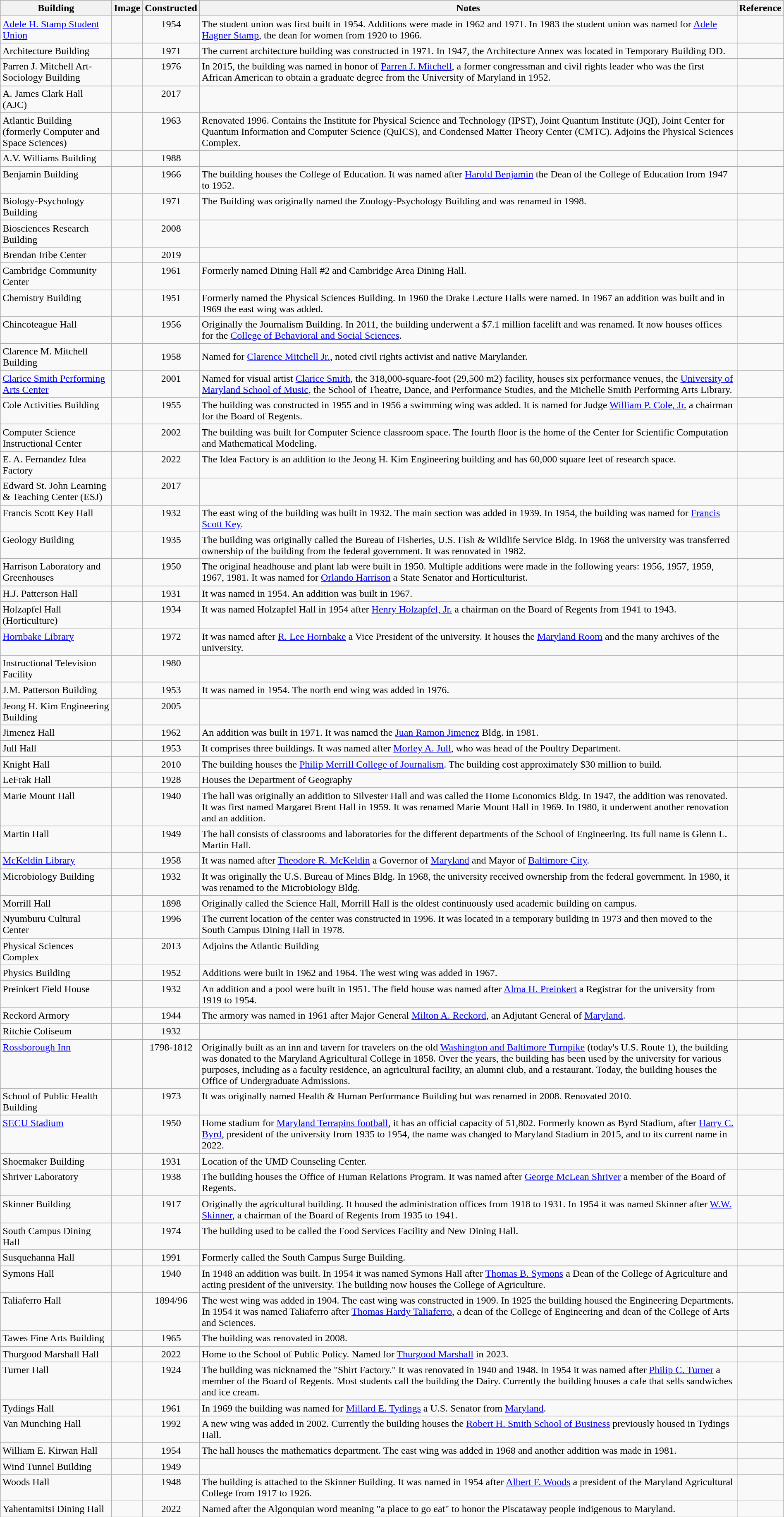<table class="wikitable sortable" style="width:100%">
<tr>
<th width="*">Building</th>
<th width="*" class="unsortable">Image</th>
<th width="*">Constructed</th>
<th width="*" class="unsortable">Notes</th>
<th wdith="*" class="unsortable">Reference</th>
</tr>
<tr valign="top">
<td><a href='#'>Adele H. Stamp Student Union</a></td>
<td align="center"></td>
<td align="center">1954</td>
<td>The student union was first built in 1954. Additions were made in 1962 and 1971. In 1983 the student union was named for <a href='#'>Adele Hagner Stamp</a>, the dean for women from 1920 to 1966.</td>
<td align="center"></td>
</tr>
<tr valign="top">
<td>Architecture Building</td>
<td align="center"></td>
<td align="center">1971</td>
<td>The current architecture building was constructed in 1971. In 1947, the Architecture Annex was located in Temporary Building DD.</td>
<td align="center"></td>
</tr>
<tr valign="top">
<td>Parren J. Mitchell Art-Sociology Building</td>
<td align="center"></td>
<td align="center">1976</td>
<td>In 2015, the building was named in honor of <a href='#'>Parren J. Mitchell</a>, a former congressman and civil rights leader who was the first African American to obtain a graduate degree from the University of Maryland in 1952.</td>
<td align="center"></td>
</tr>
<tr valign="top">
<td>A. James Clark Hall (AJC)</td>
<td align="center"></td>
<td align="center">2017</td>
<td></td>
<td align="center"></td>
</tr>
<tr valign="top">
<td>Atlantic Building (formerly Computer and Space Sciences)</td>
<td align="center"></td>
<td align="center">1963</td>
<td>Renovated 1996. Contains the Institute for Physical Science and Technology (IPST), Joint Quantum Institute (JQI), Joint Center for Quantum Information and Computer Science (QuICS), and Condensed Matter Theory Center (CMTC). Adjoins the Physical Sciences Complex.</td>
<td align="center"></td>
</tr>
<tr valign="top">
<td>A.V. Williams Building</td>
<td align="center"></td>
<td align="center">1988</td>
<td></td>
<td align="center"></td>
</tr>
<tr valign="top">
<td>Benjamin Building</td>
<td align="center"></td>
<td align="center">1966</td>
<td>The building houses the College of Education. It was named after <a href='#'>Harold Benjamin</a> the Dean of the College of Education from 1947 to 1952.</td>
<td align="center"></td>
</tr>
<tr valign="top">
<td>Biology-Psychology Building</td>
<td align="center"></td>
<td align="center">1971</td>
<td>The Building was originally named the Zoology-Psychology Building and was renamed in 1998.</td>
<td align="center"></td>
</tr>
<tr valign="top">
<td>Biosciences Research Building</td>
<td align="center"></td>
<td align="center">2008</td>
<td></td>
<td align="center"></td>
</tr>
<tr>
<td>Brendan Iribe Center</td>
<td></td>
<td align="center">2019</td>
<td></td>
<td></td>
</tr>
<tr valign="top">
<td>Cambridge Community Center</td>
<td align="center"></td>
<td align="center">1961</td>
<td>Formerly named Dining Hall #2 and Cambridge Area Dining Hall.</td>
<td align="center"></td>
</tr>
<tr valign="top">
<td>Chemistry Building</td>
<td align="center"></td>
<td align="center">1951</td>
<td>Formerly named the Physical Sciences Building. In 1960 the Drake Lecture Halls were named. In 1967 an addition was built and in 1969 the east wing was added.</td>
<td align="center"></td>
</tr>
<tr valign="top">
<td>Chincoteague Hall</td>
<td align="center"></td>
<td align="center">1956</td>
<td>Originally the Journalism Building. In 2011, the building underwent a $7.1 million facelift and was renamed. It now houses offices for the <a href='#'>College of Behavioral and Social Sciences</a>.</td>
<td align="center"></td>
</tr>
<tr>
<td>Clarence M. Mitchell Building</td>
<td></td>
<td align="center">1958</td>
<td>Named for <a href='#'>Clarence Mitchell Jr.</a>, noted civil rights activist and native Marylander.</td>
<td></td>
</tr>
<tr valign="top">
<td><a href='#'>Clarice Smith Performing Arts Center</a></td>
<td align="center"></td>
<td align="center">2001</td>
<td>Named for visual artist <a href='#'>Clarice Smith</a>, the 318,000-square-foot (29,500 m2) facility, houses six performance venues, the <a href='#'>University of Maryland School of Music</a>, the School of Theatre, Dance, and Performance Studies, and the Michelle Smith Performing Arts Library.</td>
<td align="center"></td>
</tr>
<tr valign="top">
<td>Cole Activities Building</td>
<td align="center"></td>
<td align="center">1955</td>
<td>The building was constructed in 1955 and in 1956 a swimming wing was added. It is named for Judge <a href='#'>William P. Cole, Jr.</a> a chairman for the Board of Regents.</td>
<td align="center"></td>
</tr>
<tr valign="top">
<td>Computer Science Instructional Center</td>
<td align="center"></td>
<td align="center">2002</td>
<td>The building was built for Computer Science classroom space. The fourth floor is the home of the Center for Scientific Computation and Mathematical Modeling.</td>
<td align="center"></td>
</tr>
<tr valign="top">
<td>E. A. Fernandez Idea Factory</td>
<td align="center"></td>
<td align="center">2022</td>
<td>The Idea Factory is an addition to the Jeong H. Kim Engineering building and has 60,000 square feet of research space.</td>
<td align="center"></td>
</tr>
<tr valign="top">
<td>Edward St. John Learning & Teaching Center (ESJ)</td>
<td align="center"></td>
<td align="center">2017</td>
<td align="center"></td>
<td></td>
</tr>
<tr valign="top">
<td>Francis Scott Key Hall</td>
<td align="center"></td>
<td align="center">1932</td>
<td>The east wing of the building was built in 1932. The main section was added in 1939. In 1954, the building was named for <a href='#'>Francis Scott Key</a>.</td>
<td align="center"></td>
</tr>
<tr valign="top">
<td>Geology Building</td>
<td align="center"></td>
<td align="center">1935</td>
<td>The building was originally called the Bureau of Fisheries, U.S. Fish & Wildlife Service Bldg. In 1968 the university was transferred ownership of the building from the federal government. It was renovated in 1982.</td>
<td align="center"></td>
</tr>
<tr valign="top">
<td>Harrison Laboratory and Greenhouses</td>
<td align="center"></td>
<td align="center">1950</td>
<td>The original headhouse and plant lab were built in 1950. Multiple additions were made in the following years: 1956, 1957, 1959, 1967, 1981. It was named for <a href='#'>Orlando Harrison</a> a State Senator and Horticulturist.</td>
<td align="center"></td>
</tr>
<tr valign="top">
<td>H.J. Patterson Hall</td>
<td align="center"></td>
<td align="center">1931</td>
<td>It was named in 1954. An addition was built in 1967.</td>
<td align="center"></td>
</tr>
<tr valign="top">
<td>Holzapfel Hall (Horticulture)</td>
<td align="center"></td>
<td align="center">1934</td>
<td>It was named Holzapfel Hall in 1954 after <a href='#'>Henry Holzapfel, Jr.</a> a chairman on the Board of Regents from 1941 to 1943.</td>
<td align="center"></td>
</tr>
<tr valign="top">
<td><a href='#'>Hornbake Library</a></td>
<td align="center"></td>
<td align="center">1972</td>
<td>It was named after <a href='#'>R. Lee Hornbake</a> a Vice President of the university. It houses the <a href='#'>Maryland Room</a> and the many archives of the university.</td>
<td align="center"></td>
</tr>
<tr valign="top">
<td>Instructional Television Facility</td>
<td align="center"></td>
<td align="center">1980</td>
<td></td>
<td align="center"></td>
</tr>
<tr valign="top">
<td>J.M. Patterson Building</td>
<td align="center"></td>
<td align="center">1953</td>
<td>It was named in 1954. The north end wing was added in 1976.</td>
<td align="center"></td>
</tr>
<tr valign="top">
<td>Jeong H. Kim Engineering Building</td>
<td align="center"></td>
<td align="center">2005</td>
<td></td>
<td align="center"></td>
</tr>
<tr valign="top">
<td>Jimenez Hall</td>
<td align="center"></td>
<td align="center">1962</td>
<td>An addition was built in 1971. It was named the <a href='#'>Juan Ramon Jimenez</a> Bldg. in 1981.</td>
<td align="center"></td>
</tr>
<tr valign="top">
<td>Jull Hall</td>
<td align="center"></td>
<td align="center">1953</td>
<td>It comprises three buildings. It was named after <a href='#'>Morley A. Jull</a>, who was head of the Poultry Department.</td>
<td align="center"></td>
</tr>
<tr valign="top">
<td>Knight Hall</td>
<td align="center"></td>
<td align="center">2010</td>
<td>The building houses the <a href='#'>Philip Merrill College of Journalism</a>. The building cost approximately $30 million to build.</td>
<td align="center"></td>
</tr>
<tr valign="top">
<td>LeFrak Hall</td>
<td align="center"></td>
<td align="center">1928</td>
<td>Houses the Department of Geography</td>
<td align="center"></td>
</tr>
<tr valign="top">
<td>Marie Mount Hall</td>
<td align="center"></td>
<td align="center">1940</td>
<td>The hall was originally an addition to Silvester Hall and was called the Home Economics Bldg. In 1947, the addition was renovated. It was first named Margaret Brent Hall in 1959. It was renamed Marie Mount Hall in 1969. In 1980, it underwent another renovation and an addition.</td>
<td align="center"></td>
</tr>
<tr valign="top">
<td>Martin Hall</td>
<td align="center"></td>
<td align="center">1949</td>
<td>The hall consists of classrooms and laboratories for the different departments of the School of Engineering. Its full name is Glenn L. Martin Hall.</td>
<td align="center"></td>
</tr>
<tr valign="top">
<td><a href='#'>McKeldin Library</a></td>
<td align="center"></td>
<td align="center">1958</td>
<td>It was named after <a href='#'>Theodore R. McKeldin</a> a Governor of <a href='#'>Maryland</a> and Mayor of <a href='#'>Baltimore City</a>.</td>
<td align="center"></td>
</tr>
<tr valign="top">
<td>Microbiology Building</td>
<td align="center"></td>
<td align="center">1932</td>
<td>It was originally the U.S. Bureau of Mines Bldg. In 1968, the university received ownership from the federal government. In 1980, it was renamed to the Microbiology Bldg.</td>
<td align="center"></td>
</tr>
<tr valign="top">
<td>Morrill Hall</td>
<td align="center"></td>
<td align="center">1898</td>
<td>Originally called the Science Hall, Morrill Hall is the oldest continuously used academic building on campus.</td>
<td align="center"></td>
</tr>
<tr valign="top">
<td>Nyumburu Cultural Center</td>
<td align="center"></td>
<td align="center">1996</td>
<td>The current location of the center was constructed in 1996. It was located in a temporary building in 1973 and then moved to the South Campus Dining Hall in 1978.</td>
<td align="center"></td>
</tr>
<tr valign="top">
<td>Physical Sciences Complex</td>
<td align="center"></td>
<td align="center">2013</td>
<td>Adjoins the Atlantic Building</td>
<td align="center"></td>
</tr>
<tr valign="top">
<td>Physics Building</td>
<td align="center"></td>
<td align="center">1952</td>
<td>Additions were built in 1962 and 1964. The west wing was added in 1967.</td>
<td align="center"></td>
</tr>
<tr valign="top">
<td>Preinkert Field House</td>
<td align="center"></td>
<td align="center">1932</td>
<td>An addition and a pool were built in 1951. The field house was named after <a href='#'>Alma H. Preinkert</a> a Registrar for the university from 1919 to 1954.</td>
<td align="center"></td>
</tr>
<tr valign="top">
<td>Reckord Armory</td>
<td align="center"></td>
<td align="center">1944</td>
<td>The armory was named in 1961 after Major General <a href='#'>Milton A. Reckord</a>, an Adjutant General of <a href='#'>Maryland</a>.</td>
<td align="center"></td>
</tr>
<tr valign="top">
<td>Ritchie Coliseum</td>
<td align="center"></td>
<td align="center">1932</td>
<td></td>
<td align="center"></td>
</tr>
<tr valign="top">
<td><a href='#'>Rossborough Inn</a></td>
<td align="center"></td>
<td align="center">1798-1812</td>
<td>Originally built as an inn and tavern for travelers on the old <a href='#'>Washington and Baltimore Turnpike</a> (today's U.S. Route 1), the building was donated to the Maryland Agricultural College in 1858.  Over the years, the building has been used by the university for various purposes, including as a faculty residence, an agricultural facility, an alumni club, and a restaurant.  Today, the building houses the Office of Undergraduate Admissions.</td>
<td align="center"></td>
</tr>
<tr valign="top">
<td>School of Public Health Building</td>
<td align="center"></td>
<td align="center">1973</td>
<td>It was originally named Health & Human Performance Building but was renamed in 2008. Renovated 2010.</td>
<td align="center"></td>
</tr>
<tr valign="top">
<td><a href='#'>SECU Stadium</a></td>
<td align="center"></td>
<td align="center">1950</td>
<td>Home stadium for <a href='#'>Maryland Terrapins football</a>, it has an official capacity of 51,802.  Formerly known as Byrd Stadium, after <a href='#'>Harry C. Byrd</a>, president of the university from 1935 to 1954, the name was changed to Maryland Stadium in 2015, and to its current name in 2022.</td>
<td align="center"></td>
</tr>
<tr valign="top">
<td>Shoemaker Building</td>
<td align="center"></td>
<td align="center">1931</td>
<td>Location of the UMD Counseling Center.</td>
<td align="center"></td>
</tr>
<tr valign="top">
<td>Shriver Laboratory</td>
<td align="center"></td>
<td align="center">1938</td>
<td>The building houses the Office of Human Relations Program. It was named after <a href='#'>George McLean Shriver</a> a member of the Board of Regents.</td>
<td align="center"></td>
</tr>
<tr valign="top">
<td>Skinner Building</td>
<td align="center"></td>
<td align="center">1917</td>
<td>Originally the agricultural building. It housed the administration offices from 1918 to 1931. In 1954 it was named Skinner after <a href='#'>W.W. Skinner</a>, a chairman of the Board of Regents from 1935 to 1941.</td>
<td align="center"></td>
</tr>
<tr valign="top">
<td>South Campus Dining Hall</td>
<td align="center"></td>
<td align="center">1974</td>
<td>The building used to be called the Food Services Facility and New Dining Hall.</td>
<td align="center"></td>
</tr>
<tr valign="top">
<td>Susquehanna Hall</td>
<td align="center"></td>
<td align="center">1991</td>
<td>Formerly called the South Campus Surge Building.</td>
<td align="center"></td>
</tr>
<tr valign="top">
<td>Symons Hall</td>
<td align="center"></td>
<td align="center">1940</td>
<td>In 1948 an addition was built. In 1954 it was named Symons Hall after <a href='#'>Thomas B. Symons</a> a Dean of the College of Agriculture and acting president of the university. The building now houses the College of Agriculture.</td>
<td align="center"></td>
</tr>
<tr valign="top">
<td>Taliaferro Hall</td>
<td align="center"></td>
<td align="center">1894/96</td>
<td>The west wing was added in 1904. The east wing was constructed in 1909. In 1925 the building housed the Engineering Departments. In 1954 it was named Taliaferro after <a href='#'>Thomas Hardy Taliaferro</a>, a dean of the College of Engineering and dean of the College of Arts and Sciences.</td>
<td align="center"></td>
</tr>
<tr valign="top">
<td>Tawes Fine Arts Building</td>
<td align="center"></td>
<td align="center">1965</td>
<td>The building was renovated in 2008.</td>
<td align="center"></td>
</tr>
<tr valign="top">
<td>Thurgood Marshall Hall</td>
<td></td>
<td align="center">2022</td>
<td>Home to the School of Public Policy. Named for <a href='#'>Thurgood Marshall</a> in 2023.</td>
<td align="center"></td>
</tr>
<tr valign="top">
<td>Turner Hall</td>
<td align="center"></td>
<td align="center">1924</td>
<td>The building was nicknamed the "Shirt Factory." It was renovated in 1940 and 1948. In 1954 it was named after <a href='#'>Philip C. Turner</a> a member of the Board of Regents. Most students call the building the Dairy. Currently the building houses a cafe that sells sandwiches and ice cream.</td>
<td align="center"></td>
</tr>
<tr valign="top">
<td>Tydings Hall</td>
<td align="center"></td>
<td align="center">1961</td>
<td>In 1969 the building was named for <a href='#'>Millard E. Tydings</a> a U.S. Senator from <a href='#'>Maryland</a>.</td>
<td align="center"></td>
</tr>
<tr valign="top">
<td>Van Munching Hall</td>
<td align="center"></td>
<td align="center">1992</td>
<td>A new wing was added in 2002. Currently the building houses the <a href='#'>Robert H. Smith School of Business</a> previously housed in Tydings Hall.</td>
<td align="center"></td>
</tr>
<tr valign="top">
<td>William E. Kirwan Hall</td>
<td align="center"></td>
<td align="center">1954</td>
<td>The hall houses the mathematics department. The east wing was added in 1968 and another addition was made in 1981.</td>
<td align="center"></td>
</tr>
<tr valign="top">
<td>Wind Tunnel Building</td>
<td align="center"></td>
<td align="center">1949</td>
<td></td>
<td align="center"></td>
</tr>
<tr valign="top">
<td>Woods Hall</td>
<td align="center"></td>
<td align="center">1948</td>
<td>The building is attached to the Skinner Building. It was named in 1954 after <a href='#'>Albert F. Woods</a> a president of the Maryland Agricultural College from 1917 to 1926.</td>
<td align="center"></td>
</tr>
<tr valign="top">
<td>Yahentamitsi Dining Hall</td>
<td></td>
<td align="center">2022</td>
<td>Named after the Algonquian word meaning "a place to go eat" to honor the Piscataway people indigenous to Maryland.</td>
<td align="center"></td>
</tr>
</table>
